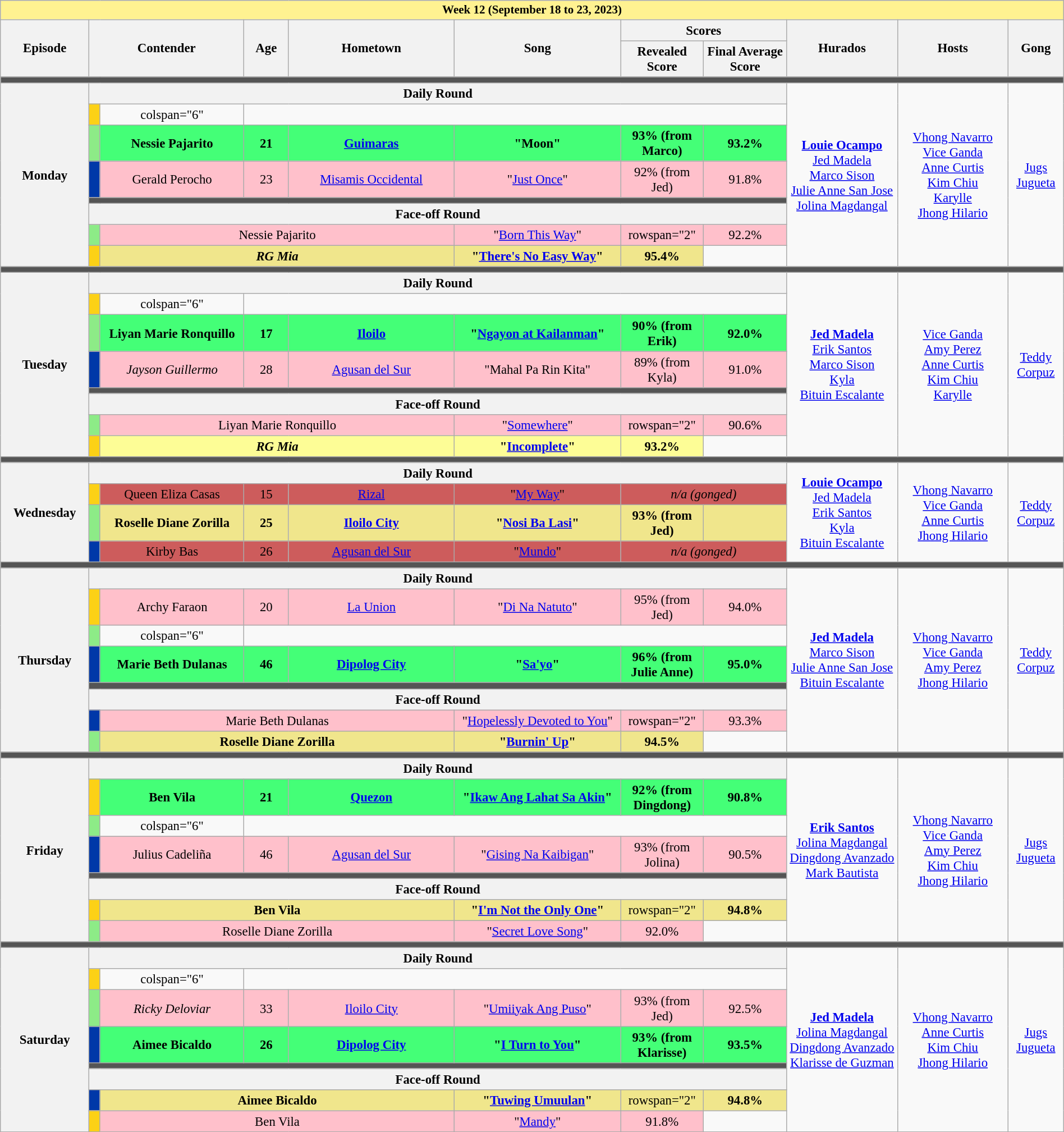<table class="wikitable mw-collapsible mw-collapsed" style="width:100%; text-align:center; font-size:95%;">
<tr>
<th colspan="11" style="background-color:#fff291;font-size:14px">Week 12 (September 18 to 23, 2023)</th>
</tr>
<tr>
<th rowspan="2" width="8%">Episode</th>
<th colspan="2" rowspan="2" width="14%">Contender</th>
<th rowspan="2" width="04%">Age</th>
<th rowspan="2" width="15%">Hometown</th>
<th rowspan="2" width="15%">Song</th>
<th colspan="2">Scores</th>
<th rowspan="2" width="10%">Hurados</th>
<th rowspan="2" width="10%">Hosts</th>
<th rowspan="2" width="05%">Gong</th>
</tr>
<tr>
<th width="7.5%">Revealed Score</th>
<th width="7.5%">Final Average Score</th>
</tr>
<tr>
<td colspan="11" style="background:#555;"></td>
</tr>
<tr>
<th rowspan="8">Monday<br></th>
<th colspan="7">Daily Round</th>
<td rowspan="8"><strong><a href='#'>Louie Ocampo</a></strong><br><a href='#'>Jed Madela</a><br><a href='#'>Marco Sison</a><br><a href='#'>Julie Anne San Jose</a><br><a href='#'>Jolina Magdangal</a></td>
<td rowspan="8"><a href='#'>Vhong Navarro</a><br><a href='#'>Vice Ganda</a><br><a href='#'>Anne Curtis</a><br><a href='#'>Kim Chiu</a><br><a href='#'>Karylle</a><br><a href='#'>Jhong Hilario</a></td>
<td rowspan="8"><a href='#'>Jugs Jugueta</a></td>
</tr>
<tr>
<td style="background:#FCD116" width="01%"></td>
<td>colspan="6" </td>
</tr>
<tr style="background:#44ff77" |>
<td style="background:#8deb87"></td>
<td><strong>Nessie Pajarito</strong></td>
<td><strong>21</strong></td>
<td><strong><a href='#'>Guimaras</a></strong></td>
<td><strong>"Moon"</strong></td>
<td><strong>93% (from Marco)</strong></td>
<td><strong>93.2%</strong></td>
</tr>
<tr style="background:pink" |>
<td style="background:#0038A8"></td>
<td>Gerald Perocho</td>
<td>23</td>
<td><a href='#'>Misamis Occidental</a></td>
<td>"<a href='#'>Just Once</a>"</td>
<td>92% (from Jed)</td>
<td>91.8%</td>
</tr>
<tr>
<td colspan="7" style="background:#555;"></td>
</tr>
<tr>
<th colspan="7">Face-off Round</th>
</tr>
<tr style="background:pink" |>
<td style="background:#8deb87"></td>
<td colspan="3">Nessie Pajarito</td>
<td>"<a href='#'>Born This Way</a>"</td>
<td>rowspan="2" </td>
<td>92.2%</td>
</tr>
<tr style="background:khaki" |>
<td style="background:#FCD116"></td>
<td colspan="3"><strong><em>RG Mia</em></strong></td>
<td><strong>"<a href='#'>There's No Easy Way</a>"</strong></td>
<td><strong>95.4%</strong></td>
</tr>
<tr>
<td colspan="11" style="background:#555;"></td>
</tr>
<tr>
<th rowspan="8">Tuesday<br></th>
<th colspan="7">Daily Round</th>
<td rowspan="8"><strong><a href='#'>Jed Madela</a></strong><br><a href='#'>Erik Santos</a><br><a href='#'>Marco Sison</a><br><a href='#'>Kyla</a><br><a href='#'>Bituin Escalante</a></td>
<td rowspan="8"><a href='#'>Vice Ganda</a><br><a href='#'>Amy Perez</a><br><a href='#'>Anne Curtis</a><br><a href='#'>Kim Chiu</a><br><a href='#'>Karylle</a></td>
<td rowspan="8"><a href='#'>Teddy Corpuz</a></td>
</tr>
<tr>
<td style="background:#FCD116"></td>
<td>colspan="6" </td>
</tr>
<tr style="background:#44ff77" |>
<td style="background:#8deb87"></td>
<td><strong>Liyan Marie Ronquillo</strong></td>
<td><strong>17</strong></td>
<td><strong><a href='#'>Iloilo</a></strong></td>
<td><strong>"<a href='#'>Ngayon at Kailanman</a>"</strong></td>
<td><strong>90% (from Erik)</strong></td>
<td><strong>92.0%</strong></td>
</tr>
<tr style="background:pink" |>
<td style="background:#0038A8"></td>
<td><em>Jayson Guillermo</em></td>
<td>28</td>
<td><a href='#'>Agusan del Sur</a></td>
<td>"Mahal Pa Rin Kita"</td>
<td>89% (from Kyla)</td>
<td>91.0%</td>
</tr>
<tr>
<td colspan="7" style="background:#555;"></td>
</tr>
<tr>
<th colspan="7">Face-off Round</th>
</tr>
<tr style="background:pink" |>
<td style="background:#8deb87"></td>
<td colspan="3">Liyan Marie Ronquillo</td>
<td>"<a href='#'>Somewhere</a>"</td>
<td>rowspan="2" </td>
<td>90.6%</td>
</tr>
<tr style="background:#FDFD96" |>
<td style="background:#FCD116"></td>
<td colspan="3"><strong><em>RG Mia</em></strong></td>
<td><strong>"<a href='#'>Incomplete</a>"</strong></td>
<td><strong>93.2%</strong></td>
</tr>
<tr>
<td colspan="11" style="background:#555;"></td>
</tr>
<tr>
<th rowspan="4">Wednesday<br></th>
<th colspan="7">Daily Round</th>
<td rowspan="4"><strong><a href='#'>Louie Ocampo</a></strong><br><a href='#'>Jed Madela</a><br><a href='#'>Erik Santos</a><br><a href='#'>Kyla</a><br><a href='#'>Bituin Escalante</a></td>
<td rowspan="4"><a href='#'>Vhong Navarro</a><br><a href='#'>Vice Ganda</a><br><a href='#'>Anne Curtis</a><br><a href='#'>Jhong Hilario</a></td>
<td rowspan="4"><a href='#'>Teddy Corpuz</a></td>
</tr>
<tr style="background:#CD5C5C"|>
<td style="background:#FCD116"></td>
<td>Queen Eliza Casas</td>
<td>15</td>
<td><a href='#'>Rizal</a></td>
<td>"<a href='#'>My Way</a>"</td>
<td colspan="2"><em>n/a (gonged)</em></td>
</tr>
<tr style="background:khaki" |>
<td style="background:#8deb87"></td>
<td><strong>Roselle Diane Zorilla</strong></td>
<td><strong>25</strong></td>
<td><strong><a href='#'>Iloilo City</a></strong></td>
<td><strong>"<a href='#'>Nosi Ba Lasi</a>"</strong></td>
<td><strong>93% (from Jed)</strong></td>
<td></td>
</tr>
<tr style="background:#CD5C5C"|>
<td style="background:#0038A8"></td>
<td>Kirby Bas</td>
<td>26</td>
<td><a href='#'>Agusan del Sur</a></td>
<td>"<a href='#'>Mundo</a>"</td>
<td colspan="2"><em>n/a (gonged)</em></td>
</tr>
<tr>
<td colspan="11" style="background:#555;"></td>
</tr>
<tr>
<th rowspan="8">Thursday<br></th>
<th colspan="7">Daily Round</th>
<td rowspan="8"><strong><a href='#'>Jed Madela</a></strong><br><a href='#'>Marco Sison</a><br><a href='#'>Julie Anne San Jose</a><br><a href='#'>Bituin Escalante</a></td>
<td rowspan="8"><a href='#'>Vhong Navarro</a><br><a href='#'>Vice Ganda</a><br><a href='#'>Amy Perez</a><br><a href='#'>Jhong Hilario</a></td>
<td rowspan="8"><a href='#'>Teddy Corpuz</a></td>
</tr>
<tr style="background:pink" |>
<td style="background:#FCD116"></td>
<td>Archy Faraon</td>
<td>20</td>
<td><a href='#'>La Union</a></td>
<td>"<a href='#'>Di Na Natuto</a>"</td>
<td>95% (from Jed)</td>
<td>94.0%</td>
</tr>
<tr>
<td style="background:#8deb87"></td>
<td>colspan="6" </td>
</tr>
<tr style="background:#44ff77" |>
<td style="background:#0038A8"></td>
<td><strong>Marie Beth Dulanas</strong></td>
<td><strong>46</strong></td>
<td><strong><a href='#'>Dipolog City</a></strong></td>
<td><strong>"<a href='#'>Sa'yo</a>"</strong></td>
<td><strong>96% (from Julie Anne)</strong></td>
<td><strong>95.0%</strong></td>
</tr>
<tr>
<td colspan="7" style="background:#555;"></td>
</tr>
<tr>
<th colspan="7">Face-off Round</th>
</tr>
<tr style="background:pink" |>
<td style="background:#0038A8"></td>
<td colspan="3">Marie Beth Dulanas</td>
<td>"<a href='#'>Hopelessly Devoted to You</a>"</td>
<td>rowspan="2" </td>
<td>93.3%</td>
</tr>
<tr style="background:khaki" |>
<td style="background:#8deb87"></td>
<td colspan="3"><strong>Roselle Diane Zorilla</strong></td>
<td><strong>"<a href='#'>Burnin' Up</a>"</strong></td>
<td><strong>94.5%</strong></td>
</tr>
<tr>
<td colspan="11" style="background:#555;"></td>
</tr>
<tr>
<th rowspan="8">Friday<br></th>
<th colspan="7">Daily Round</th>
<td rowspan="8"><strong><a href='#'>Erik Santos</a></strong><br><a href='#'>Jolina Magdangal</a><br><a href='#'>Dingdong Avanzado</a><br><a href='#'>Mark Bautista</a></td>
<td rowspan="8"><a href='#'>Vhong Navarro</a><br><a href='#'>Vice Ganda</a><br><a href='#'>Amy Perez</a><br><a href='#'>Kim Chiu</a><br><a href='#'>Jhong Hilario</a></td>
<td rowspan="8"><a href='#'>Jugs Jugueta</a></td>
</tr>
<tr style="background:#44ff77" |>
<td style="background:#FCD116"></td>
<td><strong>Ben Vila</strong></td>
<td><strong>21</strong></td>
<td><strong><a href='#'>Quezon</a></strong></td>
<td><strong>"<a href='#'>Ikaw Ang Lahat Sa Akin</a>"</strong></td>
<td><strong>92% (from Dingdong)</strong></td>
<td><strong>90.8%</strong></td>
</tr>
<tr>
<td style="background:#8deb87"></td>
<td>colspan="6" </td>
</tr>
<tr style="background:pink" |>
<td style="background:#0038A8"></td>
<td>Julius Cadeliña</td>
<td>46</td>
<td><a href='#'>Agusan del Sur</a></td>
<td>"<a href='#'>Gising Na Kaibigan</a>"</td>
<td>93% (from Jolina)</td>
<td>90.5%</td>
</tr>
<tr>
<td colspan="7" style="background:#555;"></td>
</tr>
<tr>
<th colspan="7">Face-off Round</th>
</tr>
<tr style="background:khaki" |>
<td style="background:#FCD116"></td>
<td colspan="3"><strong>Ben Vila</strong></td>
<td><strong>"<a href='#'>I'm Not the Only One</a>"</strong></td>
<td>rowspan="2" </td>
<td><strong>94.8%</strong></td>
</tr>
<tr style="background:pink" |>
<td style="background:#8deb87"></td>
<td colspan="3">Roselle Diane Zorilla</td>
<td>"<a href='#'>Secret Love Song</a>"</td>
<td>92.0%</td>
</tr>
<tr>
<td colspan="11" style="background:#555;"></td>
</tr>
<tr>
<th rowspan="8">Saturday <br></th>
<th colspan="7">Daily Round</th>
<td rowspan="8"><strong><a href='#'>Jed Madela</a></strong><br><a href='#'>Jolina Magdangal</a><br><a href='#'>Dingdong Avanzado</a><br><a href='#'>Klarisse de Guzman</a></td>
<td rowspan="8"><a href='#'>Vhong Navarro</a><br><a href='#'>Anne Curtis</a><br><a href='#'>Kim Chiu</a><br><a href='#'>Jhong Hilario</a></td>
<td rowspan="8"><a href='#'>Jugs Jugueta</a></td>
</tr>
<tr>
<td style="background:#FCD116"></td>
<td>colspan="6" </td>
</tr>
<tr style="background:pink" |>
<td style="background:#8deb87"></td>
<td><em>Ricky Deloviar</em></td>
<td>33</td>
<td><a href='#'>Iloilo City</a></td>
<td>"<a href='#'>Umiiyak Ang Puso</a>"</td>
<td>93% (from Jed)</td>
<td>92.5%</td>
</tr>
<tr style="background:#44ff77" |>
<td style="background:#0038A8"></td>
<td><strong>Aimee Bicaldo</strong></td>
<td><strong>26</strong></td>
<td><strong><a href='#'>Dipolog City</a></strong></td>
<td><strong>"<a href='#'>I Turn to You</a>"</strong></td>
<td><strong>93% (from Klarisse)</strong></td>
<td><strong>93.5%</strong></td>
</tr>
<tr>
<td colspan="7" style="background:#555;"></td>
</tr>
<tr>
<th colspan="7">Face-off Round</th>
</tr>
<tr style="background:khaki" |>
<td style="background:#0038A8"></td>
<td colspan="3"><strong>Aimee Bicaldo</strong></td>
<td><strong>"<a href='#'>Tuwing Umuulan</a>"</strong></td>
<td>rowspan="2" </td>
<td><strong>94.8%</strong></td>
</tr>
<tr style="background:pink" |>
<td style="background:#FCD116"></td>
<td colspan="3">Ben Vila</td>
<td>"<a href='#'>Mandy</a>"</td>
<td>91.8%</td>
</tr>
</table>
